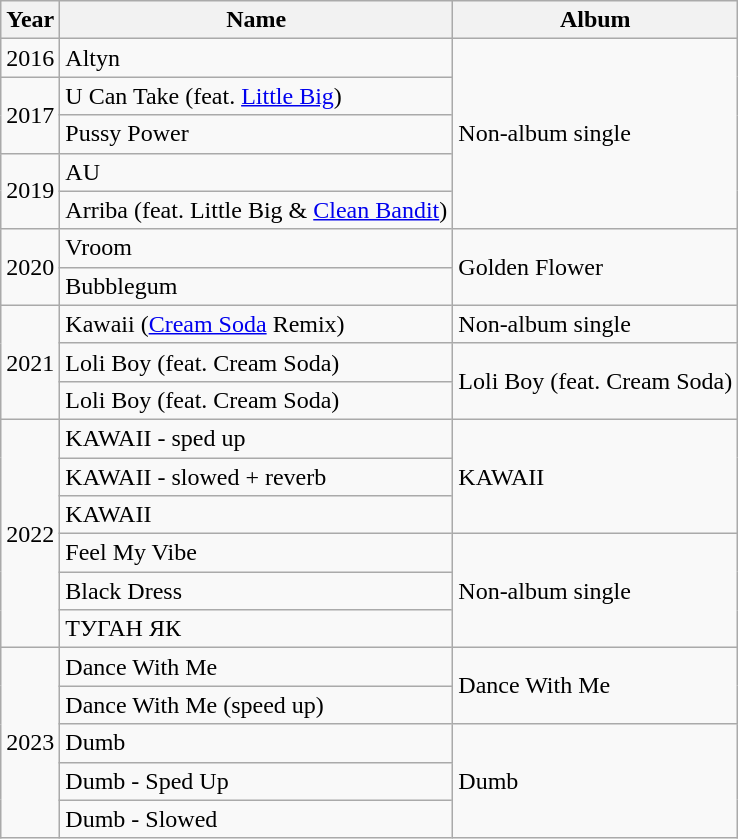<table class="wikitable">
<tr>
<th>Year</th>
<th>Name</th>
<th>Album</th>
</tr>
<tr>
<td>2016</td>
<td>Altyn</td>
<td rowspan="5">Non-album single</td>
</tr>
<tr>
<td rowspan="2">2017</td>
<td>U Can Take (feat. <a href='#'>Little Big</a>)</td>
</tr>
<tr>
<td>Pussy Power</td>
</tr>
<tr>
<td rowspan="2">2019</td>
<td>AU</td>
</tr>
<tr>
<td>Arriba (feat. Little Big & <a href='#'>Clean Bandit</a>)</td>
</tr>
<tr>
<td rowspan="2">2020</td>
<td>Vroom</td>
<td rowspan="2">Golden Flower</td>
</tr>
<tr>
<td>Bubblegum</td>
</tr>
<tr>
<td rowspan="3">2021</td>
<td>Kawaii (<a href='#'>Cream Soda</a> Remix)</td>
<td>Non-album single</td>
</tr>
<tr>
<td>Loli Boy (feat. Cream Soda)</td>
<td rowspan="2">Loli Boy (feat. Cream Soda)</td>
</tr>
<tr>
<td>Loli Boy (feat. Cream Soda)<br></td>
</tr>
<tr>
<td rowspan="6">2022</td>
<td>KAWAII - sped up</td>
<td rowspan="3">KAWAII</td>
</tr>
<tr>
<td>KAWAII - slowed + reverb</td>
</tr>
<tr>
<td>KAWAII</td>
</tr>
<tr>
<td>Feel My Vibe</td>
<td rowspan="3">Non-album single</td>
</tr>
<tr>
<td>Black Dress</td>
</tr>
<tr>
<td>ТУГАН ЯК</td>
</tr>
<tr>
<td rowspan="5">2023</td>
<td>Dance With Me</td>
<td rowspan="2">Dance With Me</td>
</tr>
<tr>
<td>Dance With Me (speed up)</td>
</tr>
<tr>
<td>Dumb</td>
<td rowspan="3">Dumb</td>
</tr>
<tr>
<td>Dumb - Sped Up</td>
</tr>
<tr>
<td>Dumb - Slowed</td>
</tr>
</table>
